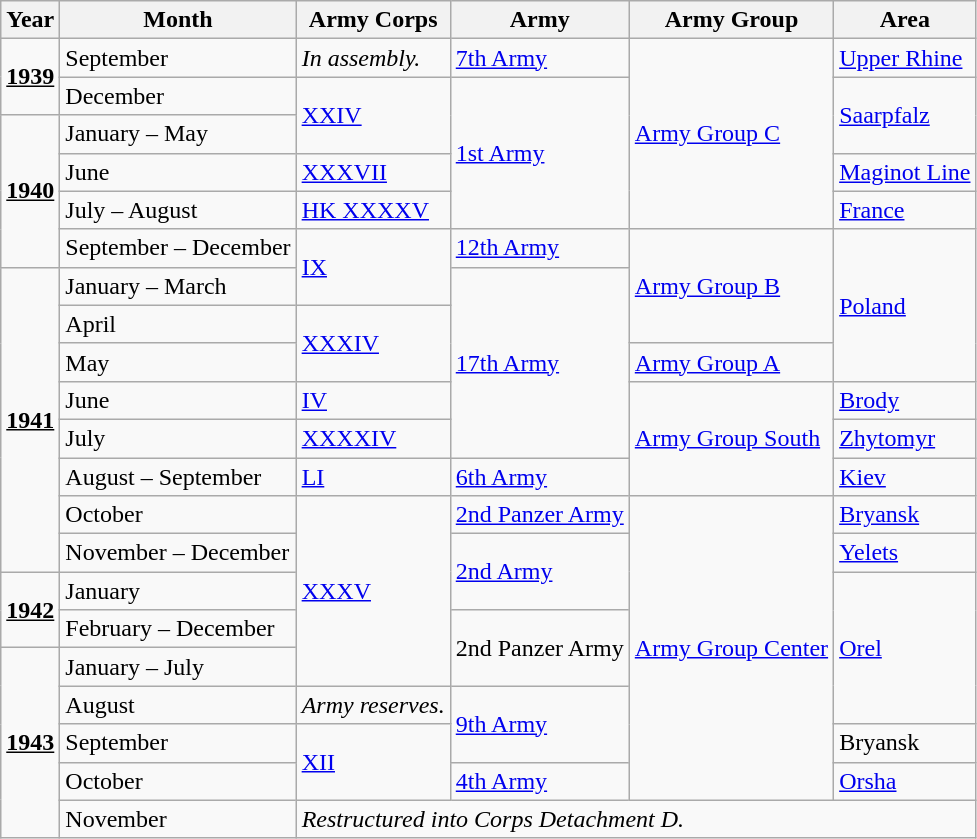<table class="wikitable">
<tr>
<th>Year</th>
<th>Month</th>
<th>Army Corps</th>
<th>Army</th>
<th>Army Group</th>
<th>Area</th>
</tr>
<tr>
<td rowspan="2"><strong><u>1939</u></strong></td>
<td>September</td>
<td><em>In assembly.</em></td>
<td><a href='#'>7th Army</a></td>
<td rowspan="5"><a href='#'>Army Group C</a></td>
<td><a href='#'>Upper Rhine</a></td>
</tr>
<tr>
<td>December</td>
<td rowspan="2"><a href='#'>XXIV</a></td>
<td rowspan="4"><a href='#'>1st Army</a></td>
<td rowspan="2"><a href='#'>Saarpfalz</a></td>
</tr>
<tr>
<td rowspan="4"><strong><u>1940</u></strong></td>
<td>January – May</td>
</tr>
<tr>
<td>June</td>
<td><a href='#'>XXXVII</a></td>
<td><a href='#'>Maginot Line</a></td>
</tr>
<tr>
<td>July – August</td>
<td><a href='#'>HK XXXXV</a></td>
<td><a href='#'>France</a></td>
</tr>
<tr>
<td>September – December</td>
<td rowspan="2"><a href='#'>IX</a></td>
<td><a href='#'>12th Army</a></td>
<td rowspan="3"><a href='#'>Army Group B</a></td>
<td rowspan="4"><a href='#'>Poland</a></td>
</tr>
<tr>
<td rowspan="8"><strong><u>1941</u></strong></td>
<td>January – March</td>
<td rowspan="5"><a href='#'>17th Army</a></td>
</tr>
<tr>
<td>April</td>
<td rowspan="2"><a href='#'>XXXIV</a></td>
</tr>
<tr>
<td>May</td>
<td><a href='#'>Army Group A</a></td>
</tr>
<tr>
<td>June</td>
<td><a href='#'>IV</a></td>
<td rowspan="3"><a href='#'>Army Group South</a></td>
<td><a href='#'>Brody</a></td>
</tr>
<tr>
<td>July</td>
<td><a href='#'>XXXXIV</a></td>
<td><a href='#'>Zhytomyr</a></td>
</tr>
<tr>
<td>August – September</td>
<td><a href='#'>LI</a></td>
<td><a href='#'>6th Army</a></td>
<td><a href='#'>Kiev</a></td>
</tr>
<tr>
<td>October</td>
<td rowspan="5"><a href='#'>XXXV</a></td>
<td><a href='#'>2nd Panzer Army</a></td>
<td rowspan="8"><a href='#'>Army Group Center</a></td>
<td><a href='#'>Bryansk</a></td>
</tr>
<tr>
<td>November – December</td>
<td rowspan="2"><a href='#'>2nd Army</a></td>
<td><a href='#'>Yelets</a></td>
</tr>
<tr>
<td rowspan="2"><strong><u>1942</u></strong></td>
<td>January</td>
<td rowspan="4"><a href='#'>Orel</a></td>
</tr>
<tr>
<td>February – December</td>
<td rowspan="2">2nd Panzer Army</td>
</tr>
<tr>
<td rowspan="5"><strong><u>1943</u></strong></td>
<td>January – July</td>
</tr>
<tr>
<td>August</td>
<td><em>Army reserves.</em></td>
<td rowspan="2"><a href='#'>9th Army</a></td>
</tr>
<tr>
<td>September</td>
<td rowspan="2"><a href='#'>XII</a></td>
<td>Bryansk</td>
</tr>
<tr>
<td>October</td>
<td><a href='#'>4th Army</a></td>
<td><a href='#'>Orsha</a></td>
</tr>
<tr>
<td>November</td>
<td colspan="4"><em>Restructured into Corps Detachment D.</em></td>
</tr>
</table>
